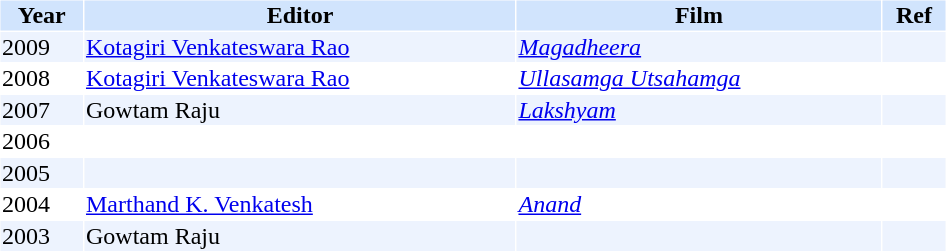<table cellspacing="1" cellpadding="1" border="0" width="50%">
<tr bgcolor="#d1e4fd">
<th>Year</th>
<th>Editor</th>
<th>Film</th>
<th>Ref</th>
</tr>
<tr bgcolor=#edf3fe>
<td>2009</td>
<td><a href='#'>Kotagiri Venkateswara Rao</a></td>
<td><em><a href='#'>Magadheera</a></em></td>
<td></td>
</tr>
<tr>
<td>2008</td>
<td><a href='#'>Kotagiri Venkateswara Rao</a></td>
<td><em><a href='#'>Ullasamga Utsahamga</a></em></td>
<td></td>
</tr>
<tr bgcolor=#edf3fe>
<td>2007</td>
<td>Gowtam Raju</td>
<td><em><a href='#'>Lakshyam</a></em></td>
<td></td>
</tr>
<tr>
<td>2006</td>
<td></td>
<td></td>
<td></td>
</tr>
<tr bgcolor=#edf3fe>
<td>2005</td>
<td></td>
<td></td>
<td></td>
</tr>
<tr>
<td>2004</td>
<td><a href='#'>Marthand K. Venkatesh</a></td>
<td><em><a href='#'>Anand</a></em></td>
<td></td>
</tr>
<tr bgcolor=#edf3fe>
<td>2003</td>
<td>Gowtam Raju</td>
<td></td>
<td></td>
</tr>
<tr>
</tr>
</table>
